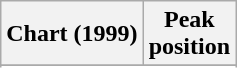<table class="wikitable sortable">
<tr>
<th align="left">Chart (1999)</th>
<th align="center">Peak<br>position</th>
</tr>
<tr>
</tr>
<tr>
</tr>
</table>
